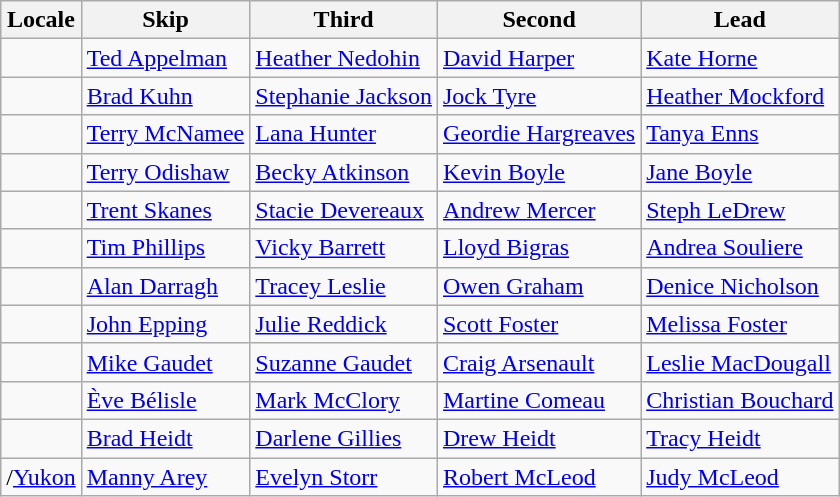<table class="wikitable">
<tr>
<th>Locale</th>
<th>Skip</th>
<th>Third</th>
<th>Second</th>
<th>Lead</th>
</tr>
<tr>
<td></td>
<td><a href='#'>Ted Appelman</a></td>
<td><a href='#'>Heather Nedohin</a></td>
<td><a href='#'>David Harper</a></td>
<td><a href='#'>Kate Horne</a></td>
</tr>
<tr>
<td></td>
<td><a href='#'>Brad Kuhn</a></td>
<td><a href='#'>Stephanie Jackson</a></td>
<td><a href='#'>Jock Tyre</a></td>
<td><a href='#'>Heather Mockford</a></td>
</tr>
<tr>
<td></td>
<td><a href='#'>Terry McNamee</a></td>
<td><a href='#'>Lana Hunter</a></td>
<td><a href='#'>Geordie Hargreaves</a></td>
<td><a href='#'>Tanya Enns</a></td>
</tr>
<tr>
<td></td>
<td><a href='#'>Terry Odishaw</a></td>
<td><a href='#'>Becky Atkinson</a></td>
<td><a href='#'>Kevin Boyle</a></td>
<td><a href='#'>Jane Boyle</a></td>
</tr>
<tr>
<td></td>
<td><a href='#'>Trent Skanes</a></td>
<td><a href='#'>Stacie Devereaux</a></td>
<td><a href='#'>Andrew Mercer</a></td>
<td><a href='#'>Steph LeDrew</a></td>
</tr>
<tr>
<td></td>
<td><a href='#'>Tim Phillips</a></td>
<td><a href='#'>Vicky Barrett</a></td>
<td><a href='#'>Lloyd Bigras</a></td>
<td><a href='#'>Andrea Souliere</a></td>
</tr>
<tr>
<td></td>
<td><a href='#'>Alan Darragh</a></td>
<td><a href='#'>Tracey Leslie</a></td>
<td><a href='#'>Owen Graham</a></td>
<td><a href='#'>Denice Nicholson</a></td>
</tr>
<tr>
<td></td>
<td><a href='#'>John Epping</a></td>
<td><a href='#'>Julie Reddick</a></td>
<td><a href='#'>Scott Foster</a></td>
<td><a href='#'>Melissa Foster</a></td>
</tr>
<tr>
<td></td>
<td><a href='#'>Mike Gaudet</a></td>
<td><a href='#'>Suzanne Gaudet</a></td>
<td><a href='#'>Craig Arsenault</a></td>
<td><a href='#'>Leslie MacDougall</a></td>
</tr>
<tr>
<td></td>
<td><a href='#'>Ève Bélisle</a></td>
<td><a href='#'>Mark McClory</a></td>
<td><a href='#'>Martine Comeau</a></td>
<td><a href='#'>Christian Bouchard</a></td>
</tr>
<tr>
<td></td>
<td><a href='#'>Brad Heidt</a></td>
<td><a href='#'>Darlene Gillies</a></td>
<td><a href='#'>Drew Heidt</a></td>
<td><a href='#'>Tracy Heidt</a></td>
</tr>
<tr>
<td>/<a href='#'>Yukon</a></td>
<td><a href='#'>Manny Arey</a></td>
<td><a href='#'>Evelyn Storr</a></td>
<td><a href='#'>Robert McLeod</a></td>
<td><a href='#'>Judy McLeod</a></td>
</tr>
</table>
